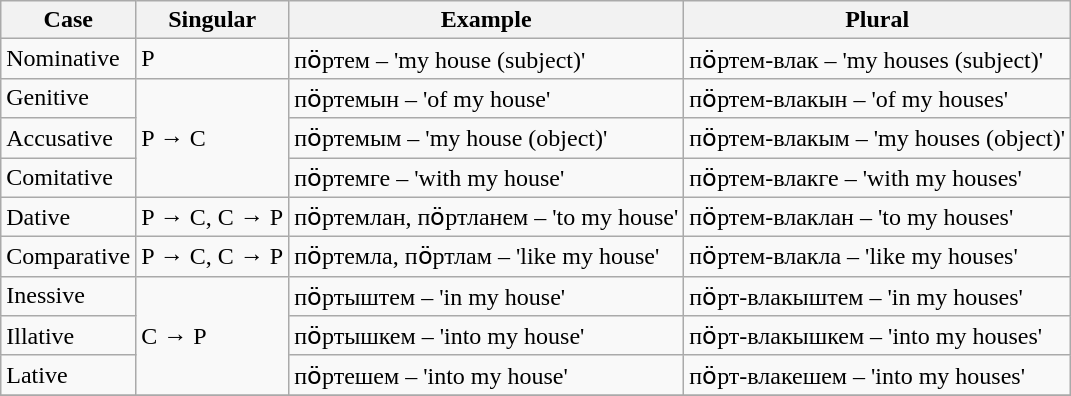<table class="wikitable">
<tr>
<th>Case</th>
<th>Singular</th>
<th>Example</th>
<th>Plural</th>
</tr>
<tr>
<td>Nominative</td>
<td>P</td>
<td>пӧртем – 'my house (subject)'</td>
<td>пӧртем-влак – 'my houses (subject)'</td>
</tr>
<tr>
<td>Genitive</td>
<td rowspan="3">P → C</td>
<td>пӧртемын – 'of my house'</td>
<td>пӧртем-влакын – 'of my houses'</td>
</tr>
<tr>
<td>Accusative</td>
<td>пӧртемым – 'my house (object)'</td>
<td>пӧртем-влакым – 'my houses (object)'</td>
</tr>
<tr>
<td>Comitative</td>
<td>пӧртемге – 'with my house'</td>
<td>пӧртем-влакге – 'with my houses'</td>
</tr>
<tr>
<td>Dative</td>
<td>P → C, C → P</td>
<td>пӧртемлан, пӧртланем – 'to my house'</td>
<td>пӧртем-влаклан – 'to my houses'</td>
</tr>
<tr>
<td>Comparative</td>
<td>P → C, C → P</td>
<td>пӧртемла, пӧртлам – 'like my house'</td>
<td>пӧртем-влакла – 'like my houses'</td>
</tr>
<tr>
<td>Inessive</td>
<td rowspan="3">C → P</td>
<td>пӧртыштем – 'in my house'</td>
<td>пӧрт-влакыштем – 'in my houses'</td>
</tr>
<tr>
<td>Illative</td>
<td>пӧртышкем – 'into my house'</td>
<td>пӧрт-влакышкем – 'into my houses'</td>
</tr>
<tr>
<td>Lative</td>
<td>пӧртешем – 'into my house'</td>
<td>пӧрт-влакешем – 'into my houses'</td>
</tr>
<tr>
</tr>
</table>
